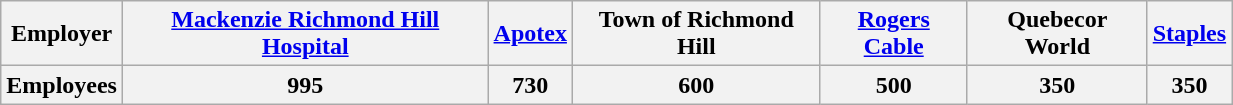<table class="wikitable" align="center" style="width:65%; border:1px">
<tr>
<th>Employer</th>
<th><a href='#'>Mackenzie Richmond Hill Hospital</a></th>
<th><a href='#'>Apotex</a></th>
<th>Town of Richmond Hill</th>
<th><a href='#'>Rogers Cable</a></th>
<th>Quebecor World</th>
<th><a href='#'>Staples</a></th>
</tr>
<tr>
<th>Employees</th>
<th>995</th>
<th>730</th>
<th>600</th>
<th>500</th>
<th>350</th>
<th>350</th>
</tr>
</table>
